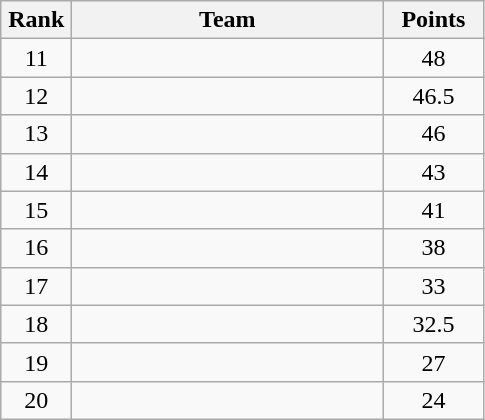<table class="wikitable" style="text-align:center;">
<tr>
<th width=40>Rank</th>
<th width=200>Team</th>
<th width=60>Points</th>
</tr>
<tr>
<td>11</td>
<td align=left></td>
<td>48</td>
</tr>
<tr>
<td>12</td>
<td align=left></td>
<td>46.5</td>
</tr>
<tr>
<td>13</td>
<td align=left></td>
<td>46</td>
</tr>
<tr>
<td>14</td>
<td align=left></td>
<td>43</td>
</tr>
<tr>
<td>15</td>
<td align=left></td>
<td>41</td>
</tr>
<tr>
<td>16</td>
<td align=left></td>
<td>38</td>
</tr>
<tr>
<td>17</td>
<td align=left></td>
<td>33</td>
</tr>
<tr>
<td>18</td>
<td align=left></td>
<td>32.5</td>
</tr>
<tr>
<td>19</td>
<td align=left></td>
<td>27</td>
</tr>
<tr>
<td>20</td>
<td align=left></td>
<td>24</td>
</tr>
</table>
